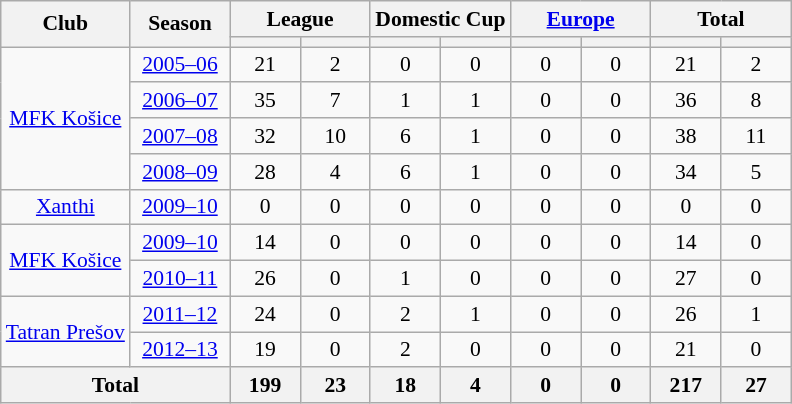<table class="wikitable" align=center style="font-size:90%; text-align: center;">
<tr>
<th rowspan="2">Club</th>
<th width=60 rowspan="2">Season</th>
<th width=80 colspan="2">League</th>
<th width=80 colspan="2">Domestic Cup</th>
<th width=80 colspan="2"><a href='#'>Europe</a></th>
<th width=80 colspan="2">Total</th>
</tr>
<tr align=center>
<th width=40 App></th>
<th width=40 abbr="Goals for"></th>
<th width=40 App></th>
<th width=40 abbr="Goals for"></th>
<th width=40 App></th>
<th width=40 abbr="Goals for"></th>
<th width=40 App></th>
<th width=40 abbr="Goals for"></th>
</tr>
<tr align=center>
<td rowspan="4" valign=center><a href='#'>MFK Košice</a></td>
<td><a href='#'>2005–06</a></td>
<td>21</td>
<td>2</td>
<td>0</td>
<td>0</td>
<td>0</td>
<td>0</td>
<td>21</td>
<td>2</td>
</tr>
<tr align=center>
<td><a href='#'>2006–07</a></td>
<td>35</td>
<td>7</td>
<td>1</td>
<td>1</td>
<td>0</td>
<td>0</td>
<td>36</td>
<td>8</td>
</tr>
<tr align=center>
<td><a href='#'>2007–08</a></td>
<td>32</td>
<td>10</td>
<td>6</td>
<td>1</td>
<td>0</td>
<td>0</td>
<td>38</td>
<td>11</td>
</tr>
<tr align=center>
<td><a href='#'>2008–09</a></td>
<td>28</td>
<td>4</td>
<td>6</td>
<td>1</td>
<td>0</td>
<td>0</td>
<td>34</td>
<td>5</td>
</tr>
<tr align=center>
<td rowspan="1" valign=center><a href='#'>Xanthi</a></td>
<td><a href='#'>2009–10</a></td>
<td>0</td>
<td>0</td>
<td>0</td>
<td>0</td>
<td>0</td>
<td>0</td>
<td>0</td>
<td>0</td>
</tr>
<tr align=center>
<td rowspan="2" valign=center><a href='#'>MFK Košice</a></td>
<td><a href='#'>2009–10</a></td>
<td>14</td>
<td>0</td>
<td>0</td>
<td>0</td>
<td>0</td>
<td>0</td>
<td>14</td>
<td>0</td>
</tr>
<tr align=center>
<td><a href='#'>2010–11</a></td>
<td>26</td>
<td>0</td>
<td>1</td>
<td>0</td>
<td>0</td>
<td>0</td>
<td>27</td>
<td>0</td>
</tr>
<tr align=center>
<td rowspan="2" valign=center><a href='#'>Tatran Prešov</a></td>
<td><a href='#'>2011–12</a></td>
<td>24</td>
<td>0</td>
<td>2</td>
<td>1</td>
<td>0</td>
<td>0</td>
<td>26</td>
<td>1</td>
</tr>
<tr align=center>
<td><a href='#'>2012–13</a></td>
<td>19</td>
<td>0</td>
<td>2</td>
<td>0</td>
<td>0</td>
<td>0</td>
<td>21</td>
<td>0</td>
</tr>
<tr align=center>
<th align=left colspan="2">Total</th>
<th align=left>199</th>
<th align=left>23</th>
<th align=left>18</th>
<th align=left>4</th>
<th align=left>0</th>
<th align=left>0</th>
<th align=left>217</th>
<th align=left>27</th>
</tr>
</table>
